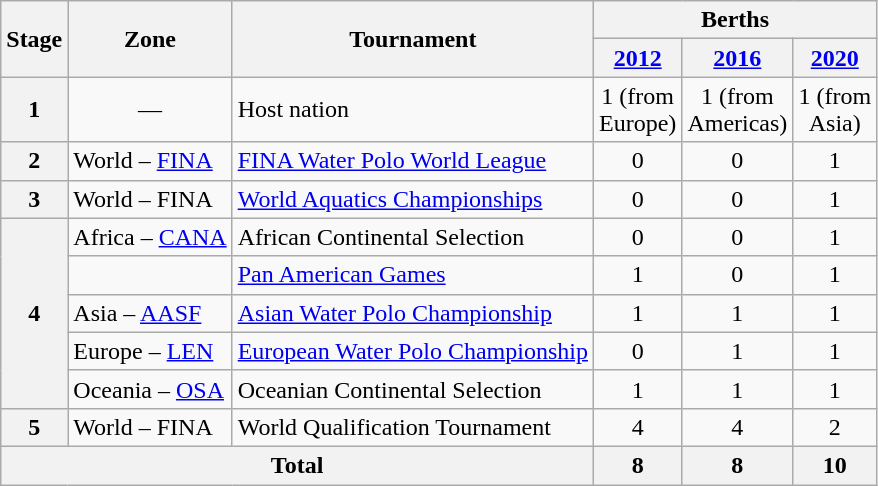<table class="wikitable sortable sticky-header-multi" style="text-align: center; margin-left: 1em;">
<tr>
<th scope="col" rowspan="2">Stage</th>
<th scope="col" rowspan="2">Zone</th>
<th scope="col" rowspan="2" class="unsortable">Tournament</th>
<th scope="colgroup" colspan="3" class="unsortable">Berths</th>
</tr>
<tr>
<th scope="col"><a href='#'>2012</a></th>
<th scope="col"><a href='#'>2016</a></th>
<th scope="col"><a href='#'>2020</a></th>
</tr>
<tr>
<th scope="row">1</th>
<td>—</td>
<td style="text-align: left;">Host nation</td>
<td>1 (from<br>Europe)</td>
<td>1 (from<br>Americas)</td>
<td>1 (from<br>Asia)</td>
</tr>
<tr>
<th scope="row">2</th>
<td style="text-align: left;">World – <a href='#'>FINA</a></td>
<td style="text-align: left;"><a href='#'>FINA Water Polo World League</a></td>
<td>0</td>
<td>0 </td>
<td>1 </td>
</tr>
<tr>
<th scope="row">3</th>
<td style="text-align: left;">World – FINA</td>
<td style="text-align: left;"><a href='#'>World Aquatics Championships</a></td>
<td>0</td>
<td>0 </td>
<td>1 </td>
</tr>
<tr>
<th scope="rowgroup" rowspan="5">4</th>
<td style="text-align: left;">Africa – <a href='#'>CANA</a></td>
<td style="text-align: left;">African Continental Selection</td>
<td>0</td>
<td>0 </td>
<td>1 </td>
</tr>
<tr>
<td style="text-align: left;"></td>
<td style="text-align: left;"><a href='#'>Pan American Games</a></td>
<td>1</td>
<td>0 </td>
<td>1 </td>
</tr>
<tr>
<td style="text-align: left;">Asia – <a href='#'>AASF</a></td>
<td style="text-align: left;"><a href='#'>Asian Water Polo Championship</a></td>
<td>1</td>
<td>1 </td>
<td>1 </td>
</tr>
<tr>
<td style="text-align: left;">Europe – <a href='#'>LEN</a></td>
<td style="text-align: left;"><a href='#'>European Water Polo Championship</a></td>
<td>0</td>
<td>1 </td>
<td>1 </td>
</tr>
<tr>
<td style="text-align: left;">Oceania – <a href='#'>OSA</a></td>
<td style="text-align: left;">Oceanian Continental Selection</td>
<td>1</td>
<td>1 </td>
<td>1 </td>
</tr>
<tr>
<th scope="row">5</th>
<td style="text-align: left;">World – FINA</td>
<td style="text-align: left;">World Qualification Tournament</td>
<td>4</td>
<td>4 </td>
<td>2 </td>
</tr>
<tr class="sortbottom">
<th scope="row" colspan="3">Total</th>
<th>8</th>
<th>8 </th>
<th>10 </th>
</tr>
</table>
